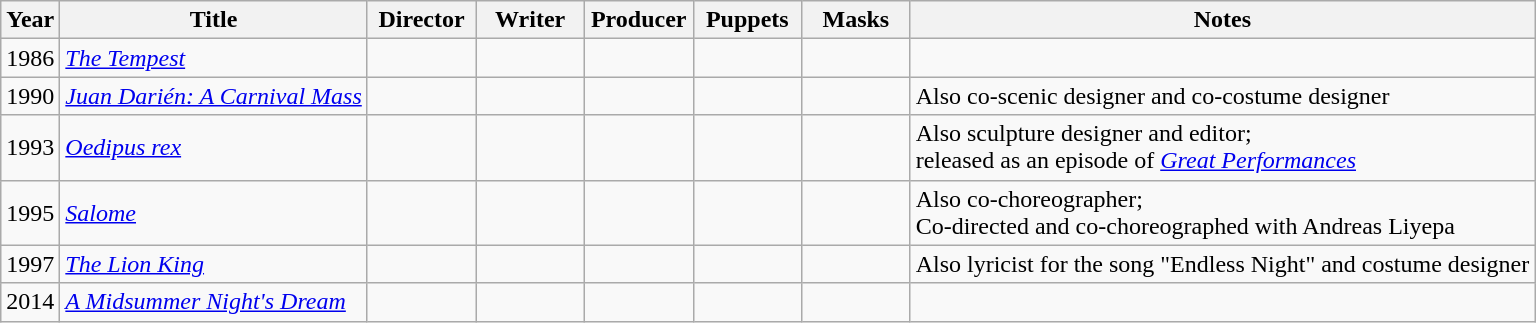<table class="wikitable">
<tr>
<th style="width:26px;">Year</th>
<th>Title</th>
<th width="65">Director</th>
<th width="65">Writer</th>
<th width="65">Producer</th>
<th width="65">Puppets</th>
<th width="65">Masks</th>
<th>Notes</th>
</tr>
<tr>
<td>1986</td>
<td><em><a href='#'>The Tempest</a></em></td>
<td></td>
<td></td>
<td></td>
<td></td>
<td></td>
<td></td>
</tr>
<tr>
<td>1990</td>
<td><em><a href='#'>Juan Darién: A Carnival Mass</a></em></td>
<td></td>
<td></td>
<td></td>
<td></td>
<td></td>
<td>Also co-scenic designer and co-costume designer</td>
</tr>
<tr>
<td>1993</td>
<td><em><a href='#'>Oedipus rex</a></em></td>
<td></td>
<td></td>
<td></td>
<td></td>
<td></td>
<td>Also sculpture designer and editor;<br>released as an episode of <em><a href='#'>Great Performances</a></em></td>
</tr>
<tr>
<td>1995</td>
<td><em><a href='#'>Salome</a></em></td>
<td></td>
<td></td>
<td></td>
<td></td>
<td></td>
<td>Also co-choreographer;<br>Co-directed and co-choreographed with Andreas Liyepa</td>
</tr>
<tr>
<td>1997</td>
<td><em><a href='#'>The Lion King</a></em></td>
<td></td>
<td></td>
<td></td>
<td></td>
<td></td>
<td>Also lyricist for the song "Endless Night" and costume designer</td>
</tr>
<tr>
<td>2014</td>
<td><em><a href='#'>A Midsummer Night's Dream</a></em></td>
<td></td>
<td></td>
<td></td>
<td></td>
<td></td>
<td></td>
</tr>
</table>
